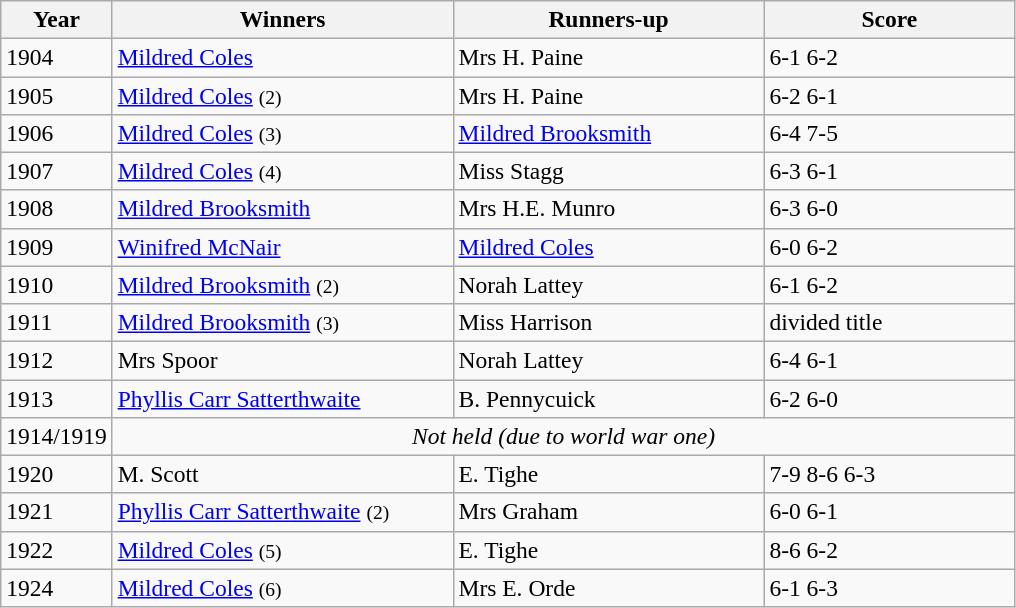<table class="wikitable" style="font-size:98%;">
<tr>
<th style="width:60px;">Year</th>
<th style="width:220px;">Winners</th>
<th style="width:200px;">Runners-up</th>
<th style="width:160px;">Score</th>
</tr>
<tr>
<td>1904</td>
<td> <a href='#'>Mildred Coles</a></td>
<td> Mrs H. Paine</td>
<td>6-1 6-2</td>
</tr>
<tr>
<td>1905</td>
<td>  <a href='#'>Mildred Coles</a> <small>(2)</small></td>
<td> Mrs H. Paine</td>
<td>6-2 6-1</td>
</tr>
<tr>
<td>1906</td>
<td>  <a href='#'>Mildred Coles</a> <small>(3)</small></td>
<td> <a href='#'>Mildred Brooksmith</a></td>
<td>6-4 7-5</td>
</tr>
<tr>
<td>1907</td>
<td>  <a href='#'>Mildred Coles</a> <small>(4)</small></td>
<td> Miss Stagg</td>
<td>6-3 6-1</td>
</tr>
<tr>
<td>1908</td>
<td> <a href='#'>Mildred Brooksmith</a></td>
<td> Mrs H.E. Munro</td>
<td>6-3 6-0</td>
</tr>
<tr>
<td>1909</td>
<td> <a href='#'>Winifred McNair</a></td>
<td>  <a href='#'>Mildred Coles</a></td>
<td>6-0 6-2</td>
</tr>
<tr>
<td>1910</td>
<td> <a href='#'>Mildred Brooksmith</a> <small>(2)</small></td>
<td> Norah Lattey</td>
<td>6-1 6-2</td>
</tr>
<tr>
<td>1911</td>
<td> <a href='#'>Mildred Brooksmith</a> <small>(3)</small></td>
<td> Miss Harrison</td>
<td>divided title</td>
</tr>
<tr>
<td>1912</td>
<td> Mrs Spoor</td>
<td> Norah Lattey</td>
<td>6-4 6-1</td>
</tr>
<tr>
<td>1913</td>
<td> <a href='#'>Phyllis Carr Satterthwaite</a></td>
<td> B. Pennycuick</td>
<td>6-2 6-0</td>
</tr>
<tr>
<td>1914/1919</td>
<td colspan=3 align=center><em>Not held (due to world war one)</em></td>
</tr>
<tr>
<td>1920</td>
<td> M. Scott</td>
<td> E. Tighe</td>
<td>7-9 8-6 6-3</td>
</tr>
<tr>
<td>1921</td>
<td> <a href='#'>Phyllis Carr Satterthwaite</a>  <small>(2)</small></td>
<td> Mrs Graham</td>
<td>6-0 6-1</td>
</tr>
<tr>
<td>1922</td>
<td>  <a href='#'>Mildred Coles</a> <small>(5)</small></td>
<td> E. Tighe</td>
<td>8-6 6-2</td>
</tr>
<tr>
<td>1924</td>
<td>  <a href='#'>Mildred Coles</a> <small>(6)</small></td>
<td> Mrs E. Orde</td>
<td>6-1 6-3</td>
</tr>
</table>
